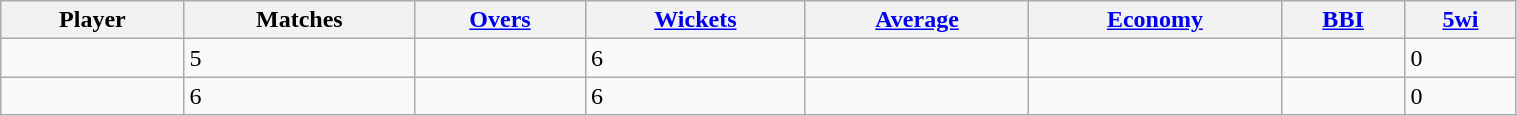<table class="wikitable sortable" style="width:80%;">
<tr>
<th>Player</th>
<th>Matches</th>
<th><a href='#'>Overs</a></th>
<th><a href='#'>Wickets</a></th>
<th><a href='#'>Average</a></th>
<th><a href='#'>Economy</a></th>
<th><a href='#'>BBI</a></th>
<th><a href='#'>5wi</a></th>
</tr>
<tr>
<td></td>
<td>5</td>
<td></td>
<td>6</td>
<td></td>
<td></td>
<td></td>
<td>0</td>
</tr>
<tr>
<td></td>
<td>6</td>
<td></td>
<td>6</td>
<td></td>
<td></td>
<td></td>
<td>0</td>
</tr>
</table>
